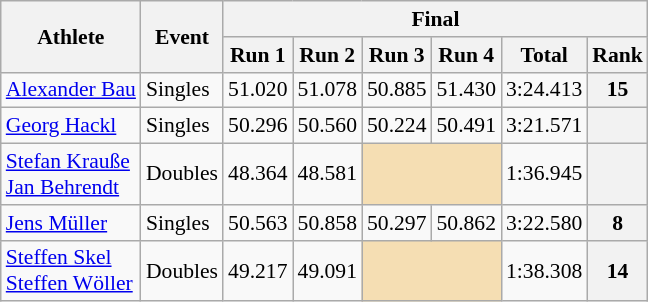<table class="wikitable" style="font-size:90%">
<tr>
<th rowspan="2">Athlete</th>
<th rowspan="2">Event</th>
<th colspan="6">Final</th>
</tr>
<tr>
<th>Run 1</th>
<th>Run 2</th>
<th>Run 3</th>
<th>Run 4</th>
<th>Total</th>
<th>Rank</th>
</tr>
<tr>
<td><a href='#'>Alexander Bau</a></td>
<td>Singles</td>
<td align="center">51.020</td>
<td align="center">51.078</td>
<td align="center">50.885</td>
<td align="center">51.430</td>
<td align="center">3:24.413</td>
<th align="center">15</th>
</tr>
<tr>
<td><a href='#'>Georg Hackl</a></td>
<td>Singles</td>
<td align="center">50.296</td>
<td align="center">50.560</td>
<td align="center">50.224</td>
<td align="center">50.491</td>
<td align="center">3:21.571</td>
<th align="center"></th>
</tr>
<tr>
<td><a href='#'>Stefan Krauße</a><br><a href='#'>Jan Behrendt</a></td>
<td>Doubles</td>
<td align="center">48.364</td>
<td align="center">48.581</td>
<td colspan="2" bgcolor="wheat"></td>
<td align="center">1:36.945</td>
<th align="center"></th>
</tr>
<tr>
<td><a href='#'>Jens Müller</a></td>
<td>Singles</td>
<td align="center">50.563</td>
<td align="center">50.858</td>
<td align="center">50.297</td>
<td align="center">50.862</td>
<td align="center">3:22.580</td>
<th align="center">8</th>
</tr>
<tr>
<td><a href='#'>Steffen Skel</a><br><a href='#'>Steffen Wöller</a></td>
<td>Doubles</td>
<td align="center">49.217</td>
<td align="center">49.091</td>
<td colspan="2" bgcolor="wheat"></td>
<td align="center">1:38.308</td>
<th align="center">14</th>
</tr>
</table>
